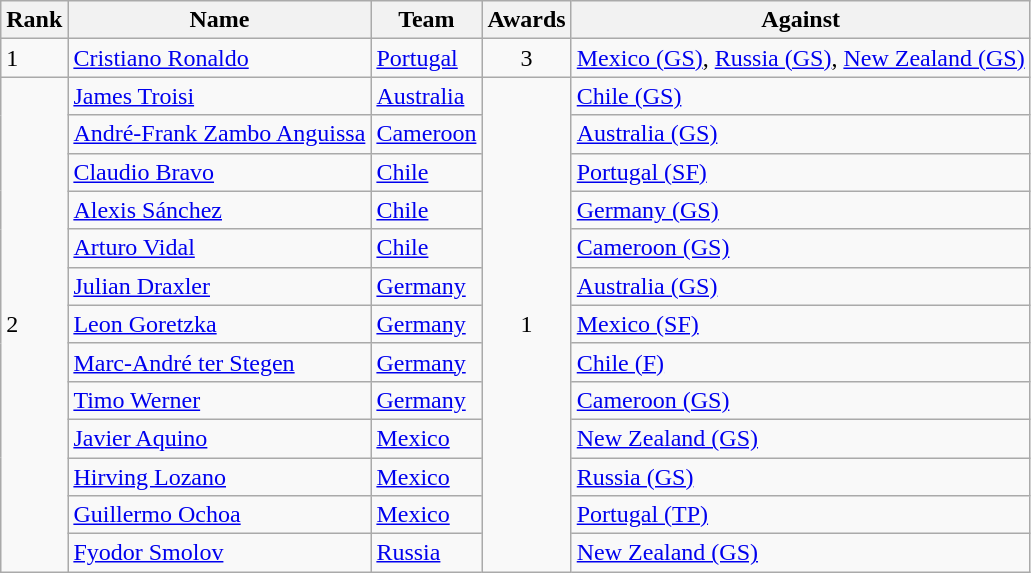<table class="wikitable">
<tr>
<th>Rank</th>
<th>Name</th>
<th>Team</th>
<th>Awards</th>
<th>Against</th>
</tr>
<tr>
<td>1</td>
<td> <a href='#'>Cristiano Ronaldo</a></td>
<td><a href='#'>Portugal</a></td>
<td align=center>3</td>
<td><a href='#'>Mexico (GS)</a>, <a href='#'>Russia (GS)</a>, <a href='#'>New Zealand (GS)</a></td>
</tr>
<tr>
<td rowspan=13>2</td>
<td> <a href='#'>James Troisi</a></td>
<td><a href='#'>Australia</a></td>
<td rowspan=13; align=center>1</td>
<td><a href='#'>Chile (GS)</a></td>
</tr>
<tr>
<td> <a href='#'>André-Frank Zambo Anguissa</a></td>
<td><a href='#'>Cameroon</a></td>
<td><a href='#'>Australia (GS)</a></td>
</tr>
<tr>
<td> <a href='#'>Claudio Bravo</a></td>
<td><a href='#'>Chile</a></td>
<td><a href='#'>Portugal (SF)</a></td>
</tr>
<tr>
<td> <a href='#'>Alexis Sánchez</a></td>
<td><a href='#'>Chile</a></td>
<td><a href='#'>Germany (GS)</a></td>
</tr>
<tr>
<td> <a href='#'>Arturo Vidal</a></td>
<td><a href='#'>Chile</a></td>
<td><a href='#'>Cameroon (GS)</a></td>
</tr>
<tr>
<td> <a href='#'>Julian Draxler</a></td>
<td><a href='#'>Germany</a></td>
<td><a href='#'>Australia (GS)</a></td>
</tr>
<tr>
<td> <a href='#'>Leon Goretzka</a></td>
<td><a href='#'>Germany</a></td>
<td><a href='#'>Mexico (SF)</a></td>
</tr>
<tr>
<td> <a href='#'>Marc-André ter Stegen</a></td>
<td><a href='#'>Germany</a></td>
<td><a href='#'>Chile (F)</a></td>
</tr>
<tr>
<td> <a href='#'>Timo Werner</a></td>
<td><a href='#'>Germany</a></td>
<td><a href='#'>Cameroon (GS)</a></td>
</tr>
<tr>
<td> <a href='#'>Javier Aquino</a></td>
<td><a href='#'>Mexico</a></td>
<td><a href='#'>New Zealand (GS)</a></td>
</tr>
<tr>
<td> <a href='#'>Hirving Lozano</a></td>
<td><a href='#'>Mexico</a></td>
<td><a href='#'>Russia (GS)</a></td>
</tr>
<tr>
<td> <a href='#'>Guillermo Ochoa</a></td>
<td><a href='#'>Mexico</a></td>
<td><a href='#'>Portugal (TP)</a></td>
</tr>
<tr>
<td> <a href='#'>Fyodor Smolov</a></td>
<td><a href='#'>Russia</a></td>
<td><a href='#'>New Zealand (GS)</a></td>
</tr>
</table>
